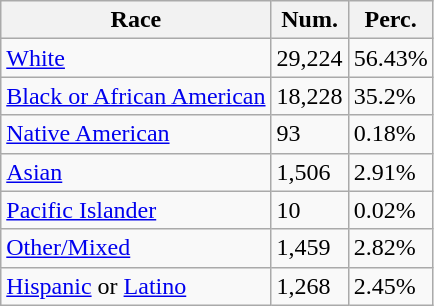<table class="wikitable">
<tr>
<th>Race</th>
<th>Num.</th>
<th>Perc.</th>
</tr>
<tr>
<td><a href='#'>White</a></td>
<td>29,224</td>
<td>56.43%</td>
</tr>
<tr>
<td><a href='#'>Black or African American</a></td>
<td>18,228</td>
<td>35.2%</td>
</tr>
<tr>
<td><a href='#'>Native American</a></td>
<td>93</td>
<td>0.18%</td>
</tr>
<tr>
<td><a href='#'>Asian</a></td>
<td>1,506</td>
<td>2.91%</td>
</tr>
<tr>
<td><a href='#'>Pacific Islander</a></td>
<td>10</td>
<td>0.02%</td>
</tr>
<tr>
<td><a href='#'>Other/Mixed</a></td>
<td>1,459</td>
<td>2.82%</td>
</tr>
<tr>
<td><a href='#'>Hispanic</a> or <a href='#'>Latino</a></td>
<td>1,268</td>
<td>2.45%</td>
</tr>
</table>
